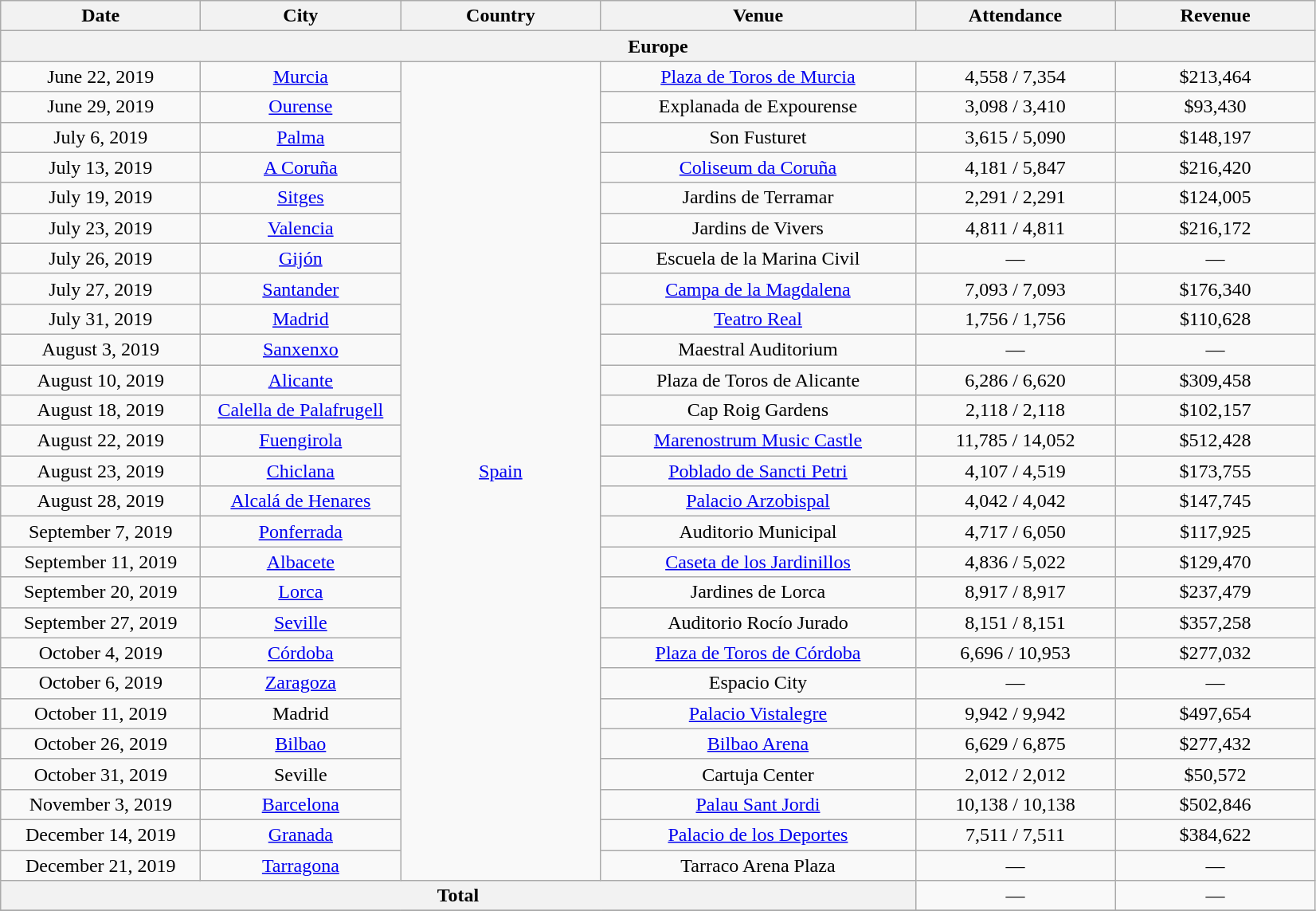<table class="wikitable plainrowheaders" style="text-align:center;">
<tr>
<th scope="col" style="width:10em;">Date</th>
<th scope="col" style="width:10em;">City</th>
<th scope="col" style="width:10em;">Country</th>
<th scope="col" style="width:16em;">Venue</th>
<th scope="col" style="width:10em;">Attendance</th>
<th scope="col" style="width:10em;">Revenue</th>
</tr>
<tr>
<th colspan="6">Europe</th>
</tr>
<tr>
<td>June 22, 2019</td>
<td><a href='#'>Murcia</a></td>
<td rowspan="27"><a href='#'>Spain</a></td>
<td><a href='#'>Plaza de Toros de Murcia</a></td>
<td>4,558 / 7,354</td>
<td>$213,464</td>
</tr>
<tr>
<td>June 29, 2019</td>
<td><a href='#'>Ourense</a></td>
<td>Explanada de Expourense</td>
<td>3,098 / 3,410</td>
<td>$93,430</td>
</tr>
<tr>
<td>July 6, 2019</td>
<td><a href='#'>Palma</a></td>
<td>Son Fusturet</td>
<td>3,615 / 5,090</td>
<td>$148,197</td>
</tr>
<tr>
<td>July 13, 2019</td>
<td><a href='#'>A Coruña</a></td>
<td><a href='#'>Coliseum da Coruña</a></td>
<td>4,181 / 5,847</td>
<td>$216,420</td>
</tr>
<tr>
<td>July 19, 2019</td>
<td><a href='#'>Sitges</a></td>
<td>Jardins de Terramar</td>
<td>2,291 / 2,291</td>
<td>$124,005</td>
</tr>
<tr>
<td>July 23, 2019</td>
<td><a href='#'>Valencia</a></td>
<td>Jardins de Vivers</td>
<td>4,811 / 4,811</td>
<td>$216,172</td>
</tr>
<tr>
<td>July 26, 2019</td>
<td><a href='#'>Gijón</a></td>
<td>Escuela de la Marina Civil</td>
<td>—</td>
<td>—</td>
</tr>
<tr>
<td>July 27, 2019</td>
<td><a href='#'>Santander</a></td>
<td><a href='#'>Campa de la Magdalena</a></td>
<td>7,093 / 7,093</td>
<td>$176,340</td>
</tr>
<tr>
<td>July 31, 2019</td>
<td><a href='#'>Madrid</a></td>
<td><a href='#'>Teatro Real</a></td>
<td>1,756 / 1,756</td>
<td>$110,628</td>
</tr>
<tr>
<td>August 3, 2019</td>
<td><a href='#'>Sanxenxo</a></td>
<td>Maestral Auditorium</td>
<td>—</td>
<td>—</td>
</tr>
<tr>
<td>August 10, 2019</td>
<td><a href='#'>Alicante</a></td>
<td>Plaza de Toros de Alicante</td>
<td>6,286 / 6,620</td>
<td>$309,458</td>
</tr>
<tr>
<td>August 18, 2019</td>
<td><a href='#'>Calella de Palafrugell</a></td>
<td>Cap Roig Gardens</td>
<td>2,118 / 2,118</td>
<td>$102,157</td>
</tr>
<tr>
<td>August 22, 2019</td>
<td><a href='#'>Fuengirola</a></td>
<td><a href='#'>Marenostrum Music Castle</a></td>
<td>11,785 / 14,052</td>
<td>$512,428</td>
</tr>
<tr>
<td>August 23, 2019</td>
<td><a href='#'>Chiclana</a></td>
<td><a href='#'>Poblado de Sancti Petri</a></td>
<td>4,107 / 4,519</td>
<td>$173,755</td>
</tr>
<tr>
<td>August 28, 2019</td>
<td><a href='#'>Alcalá de Henares</a></td>
<td><a href='#'>Palacio Arzobispal</a></td>
<td>4,042 / 4,042</td>
<td>$147,745</td>
</tr>
<tr>
<td>September 7, 2019</td>
<td><a href='#'>Ponferrada</a></td>
<td>Auditorio Municipal</td>
<td>4,717 / 6,050</td>
<td>$117,925</td>
</tr>
<tr>
<td>September 11, 2019</td>
<td><a href='#'>Albacete</a></td>
<td><a href='#'>Caseta de los Jardinillos</a></td>
<td>4,836 / 5,022</td>
<td>$129,470</td>
</tr>
<tr>
<td>September 20, 2019</td>
<td><a href='#'>Lorca</a></td>
<td>Jardines de Lorca</td>
<td>8,917 / 8,917</td>
<td>$237,479</td>
</tr>
<tr>
<td>September 27, 2019</td>
<td><a href='#'>Seville</a></td>
<td>Auditorio Rocío Jurado</td>
<td>8,151 / 8,151</td>
<td>$357,258</td>
</tr>
<tr>
<td>October 4, 2019</td>
<td><a href='#'>Córdoba</a></td>
<td><a href='#'>Plaza de Toros de Córdoba</a></td>
<td>6,696 / 10,953</td>
<td>$277,032</td>
</tr>
<tr>
<td>October 6, 2019</td>
<td><a href='#'>Zaragoza</a></td>
<td>Espacio City</td>
<td>—</td>
<td>—</td>
</tr>
<tr>
<td>October 11, 2019</td>
<td>Madrid</td>
<td><a href='#'>Palacio Vistalegre</a></td>
<td>9,942 / 9,942</td>
<td>$497,654</td>
</tr>
<tr>
<td>October 26, 2019</td>
<td><a href='#'>Bilbao</a></td>
<td><a href='#'>Bilbao Arena</a></td>
<td>6,629 / 6,875</td>
<td>$277,432</td>
</tr>
<tr>
<td>October 31, 2019</td>
<td>Seville</td>
<td>Cartuja Center</td>
<td>2,012 / 2,012</td>
<td>$50,572</td>
</tr>
<tr>
<td>November 3, 2019</td>
<td><a href='#'>Barcelona</a></td>
<td><a href='#'>Palau Sant Jordi</a></td>
<td>10,138 / 10,138</td>
<td>$502,846</td>
</tr>
<tr>
<td>December 14, 2019</td>
<td><a href='#'>Granada</a></td>
<td><a href='#'>Palacio de los Deportes</a></td>
<td>7,511 / 7,511</td>
<td>$384,622</td>
</tr>
<tr>
<td>December 21, 2019</td>
<td><a href='#'>Tarragona</a></td>
<td>Tarraco Arena Plaza</td>
<td>—</td>
<td>—</td>
</tr>
<tr>
<th colspan="4">Total</th>
<td>—</td>
<td>—</td>
</tr>
<tr>
</tr>
</table>
